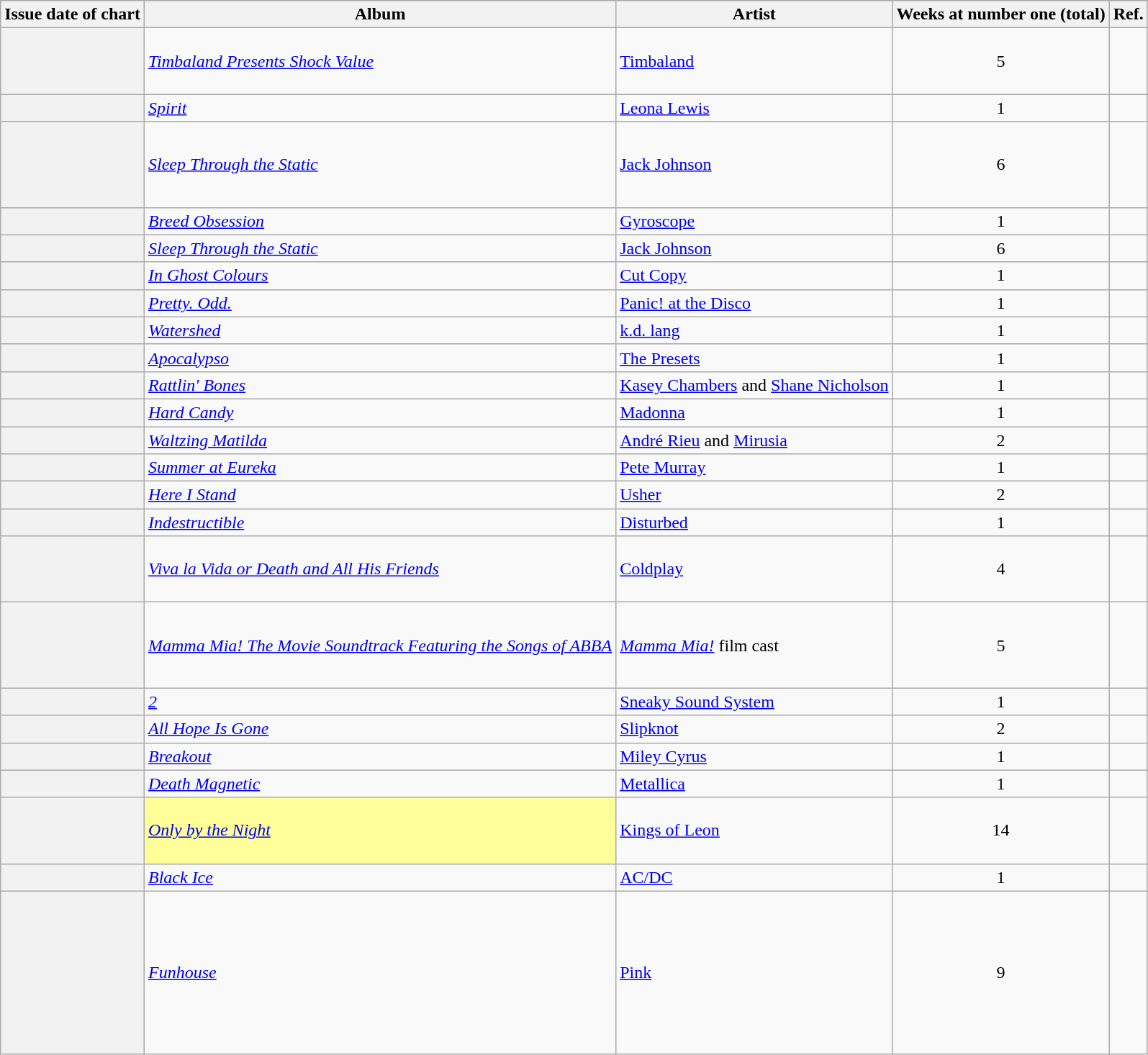<table class="wikitable plainrowheaders sortable">
<tr>
<th scope="col">Issue date of chart</th>
<th scope="col">Album</th>
<th scope="col">Artist</th>
<th scope="col">Weeks at number one (total)</th>
<th scope="col" class="unsortable">Ref.</th>
</tr>
<tr>
<th scope="row"><br><br><br></th>
<td><em><a href='#'>Timbaland Presents Shock Value</a></em></td>
<td><a href='#'>Timbaland</a></td>
<td align="center">5</td>
<td align="center"><br><br><br></td>
</tr>
<tr>
<th scope="row"></th>
<td><em><a href='#'>Spirit</a></em></td>
<td><a href='#'>Leona Lewis</a></td>
<td align="center">1</td>
<td align="center"></td>
</tr>
<tr>
<th scope="row"><br><br><br><br></th>
<td><em><a href='#'>Sleep Through the Static</a></em></td>
<td><a href='#'>Jack Johnson</a></td>
<td align="center">6</td>
<td align="center"><br><br><br><br></td>
</tr>
<tr>
<th scope="row"></th>
<td><em><a href='#'>Breed Obsession</a></em></td>
<td><a href='#'>Gyroscope</a></td>
<td align="center">1</td>
<td align="center"></td>
</tr>
<tr>
<th scope="row"></th>
<td><em><a href='#'>Sleep Through the Static</a></em></td>
<td><a href='#'>Jack Johnson</a></td>
<td align="center">6</td>
<td align="center"></td>
</tr>
<tr>
<th scope="row"></th>
<td><em><a href='#'>In Ghost Colours</a></em></td>
<td><a href='#'>Cut Copy</a></td>
<td align="center">1</td>
<td align="center"></td>
</tr>
<tr>
<th scope="row"></th>
<td><em><a href='#'>Pretty. Odd.</a></em></td>
<td><a href='#'>Panic! at the Disco</a></td>
<td align="center">1</td>
<td align="center"></td>
</tr>
<tr>
<th scope="row"></th>
<td><em><a href='#'>Watershed</a></em></td>
<td><a href='#'>k.d. lang</a></td>
<td align="center">1</td>
<td align="center"></td>
</tr>
<tr>
<th scope="row"></th>
<td><em><a href='#'>Apocalypso</a></em></td>
<td><a href='#'>The Presets</a></td>
<td align="center">1</td>
<td align="center"></td>
</tr>
<tr>
<th scope="row"></th>
<td><em><a href='#'>Rattlin' Bones</a></em></td>
<td><a href='#'>Kasey Chambers</a> and <a href='#'>Shane Nicholson</a></td>
<td align="center">1</td>
<td align="center"></td>
</tr>
<tr>
<th scope="row"></th>
<td><em><a href='#'>Hard Candy</a></em></td>
<td><a href='#'>Madonna</a></td>
<td align="center">1</td>
<td align="center"></td>
</tr>
<tr>
<th scope="row"><br></th>
<td><em><a href='#'>Waltzing Matilda</a></em></td>
<td><a href='#'>André Rieu</a> and <a href='#'>Mirusia</a></td>
<td align="center">2</td>
<td align="center"><br></td>
</tr>
<tr>
<th scope="row"></th>
<td><em><a href='#'>Summer at Eureka</a></em></td>
<td><a href='#'>Pete Murray</a></td>
<td align="center">1</td>
<td align="center"></td>
</tr>
<tr>
<th scope="row"><br></th>
<td><em><a href='#'>Here I Stand</a></em></td>
<td><a href='#'>Usher</a></td>
<td align="center">2</td>
<td align="center"><br></td>
</tr>
<tr>
<th scope="row"></th>
<td><em><a href='#'>Indestructible</a></em></td>
<td><a href='#'>Disturbed</a></td>
<td align="center">1</td>
<td align="center"></td>
</tr>
<tr>
<th scope="row"><br><br><br></th>
<td><em><a href='#'>Viva la Vida or Death and All His Friends</a></em></td>
<td><a href='#'>Coldplay</a></td>
<td align="center">4</td>
<td align="center"><br><br><br></td>
</tr>
<tr>
<th scope="row"><br><br><br><br></th>
<td><em><a href='#'>Mamma Mia! The Movie Soundtrack Featuring the Songs of ABBA</a></em></td>
<td><em><a href='#'>Mamma Mia!</a></em> film cast</td>
<td align="center">5</td>
<td align="center"><br><br><br><br></td>
</tr>
<tr>
<th scope="row"></th>
<td><em><a href='#'>2</a></em></td>
<td><a href='#'>Sneaky Sound System</a></td>
<td align="center">1</td>
<td align="center"></td>
</tr>
<tr>
<th scope="row"><br></th>
<td><em><a href='#'>All Hope Is Gone</a></em></td>
<td><a href='#'>Slipknot</a></td>
<td align="center">2</td>
<td align="center"><br></td>
</tr>
<tr>
<th scope="row"></th>
<td><em><a href='#'>Breakout</a></em></td>
<td><a href='#'>Miley Cyrus</a></td>
<td align="center">1</td>
<td align="center"></td>
</tr>
<tr>
<th scope="row"></th>
<td><em><a href='#'>Death Magnetic</a></em></td>
<td><a href='#'>Metallica</a></td>
<td align="center">1</td>
<td align="center"></td>
</tr>
<tr>
<th scope="row"><br><br><br></th>
<td bgcolor=#FFFF99><em><a href='#'>Only by the Night</a></em></td>
<td><a href='#'>Kings of Leon</a></td>
<td align="center">14</td>
<td align="center"><br><br><br></td>
</tr>
<tr>
<th scope="row"></th>
<td><em><a href='#'>Black Ice</a></em></td>
<td><a href='#'>AC/DC</a></td>
<td align="center">1</td>
<td align="center"></td>
</tr>
<tr>
<th scope="row"><br><br><br><br><br><br><br><br></th>
<td><em><a href='#'>Funhouse</a></em></td>
<td><a href='#'>Pink</a></td>
<td align="center">9</td>
<td align="center"><br><br><br><br><br><br><br><br></td>
</tr>
</table>
